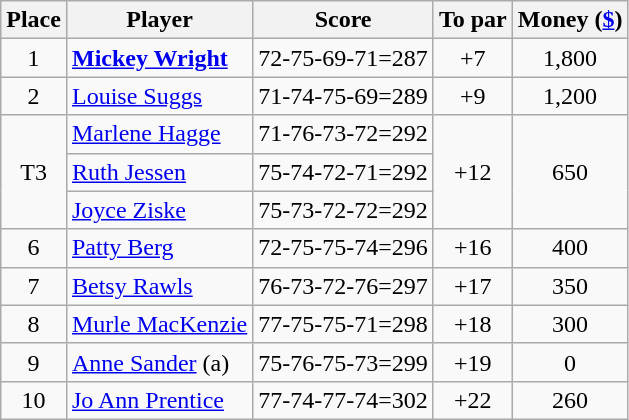<table class="wikitable">
<tr>
<th>Place</th>
<th>Player</th>
<th>Score</th>
<th>To par</th>
<th>Money (<a href='#'>$</a>)</th>
</tr>
<tr>
<td align=center>1</td>
<td> <strong><a href='#'>Mickey Wright</a></strong></td>
<td>72-75-69-71=287</td>
<td align=center>+7</td>
<td align=center>1,800</td>
</tr>
<tr>
<td align=center>2</td>
<td> <a href='#'>Louise Suggs</a></td>
<td>71-74-75-69=289</td>
<td align=center>+9</td>
<td align=center>1,200</td>
</tr>
<tr>
<td align=center rowspan=3>T3</td>
<td> <a href='#'>Marlene Hagge</a></td>
<td>71-76-73-72=292</td>
<td align=center rowspan=3>+12</td>
<td align=center rowspan=3>650</td>
</tr>
<tr>
<td> <a href='#'>Ruth Jessen</a></td>
<td>75-74-72-71=292</td>
</tr>
<tr>
<td> <a href='#'>Joyce Ziske</a></td>
<td>75-73-72-72=292</td>
</tr>
<tr>
<td align=center>6</td>
<td> <a href='#'>Patty Berg</a></td>
<td>72-75-75-74=296</td>
<td align=center>+16</td>
<td align=center>400</td>
</tr>
<tr>
<td align=center>7</td>
<td> <a href='#'>Betsy Rawls</a></td>
<td>76-73-72-76=297</td>
<td align=center>+17</td>
<td align=center>350</td>
</tr>
<tr>
<td align=center>8</td>
<td> <a href='#'>Murle MacKenzie</a></td>
<td>77-75-75-71=298</td>
<td align=center>+18</td>
<td align=center>300</td>
</tr>
<tr>
<td align=center>9</td>
<td> <a href='#'>Anne Sander</a> (a)</td>
<td>75-76-75-73=299</td>
<td align=center>+19</td>
<td align=center>0</td>
</tr>
<tr>
<td align=center>10</td>
<td> <a href='#'>Jo Ann Prentice</a></td>
<td>77-74-77-74=302</td>
<td align=center>+22</td>
<td align=center>260</td>
</tr>
</table>
